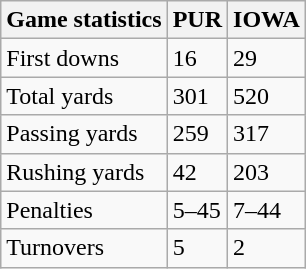<table class="wikitable">
<tr>
<th>Game statistics</th>
<th>PUR</th>
<th>IOWA</th>
</tr>
<tr>
<td>First downs</td>
<td>16</td>
<td>29</td>
</tr>
<tr>
<td>Total yards</td>
<td>301</td>
<td>520</td>
</tr>
<tr>
<td>Passing yards</td>
<td>259</td>
<td>317</td>
</tr>
<tr>
<td>Rushing yards</td>
<td>42</td>
<td>203</td>
</tr>
<tr>
<td>Penalties</td>
<td>5–45</td>
<td>7–44</td>
</tr>
<tr>
<td>Turnovers</td>
<td>5</td>
<td>2</td>
</tr>
</table>
